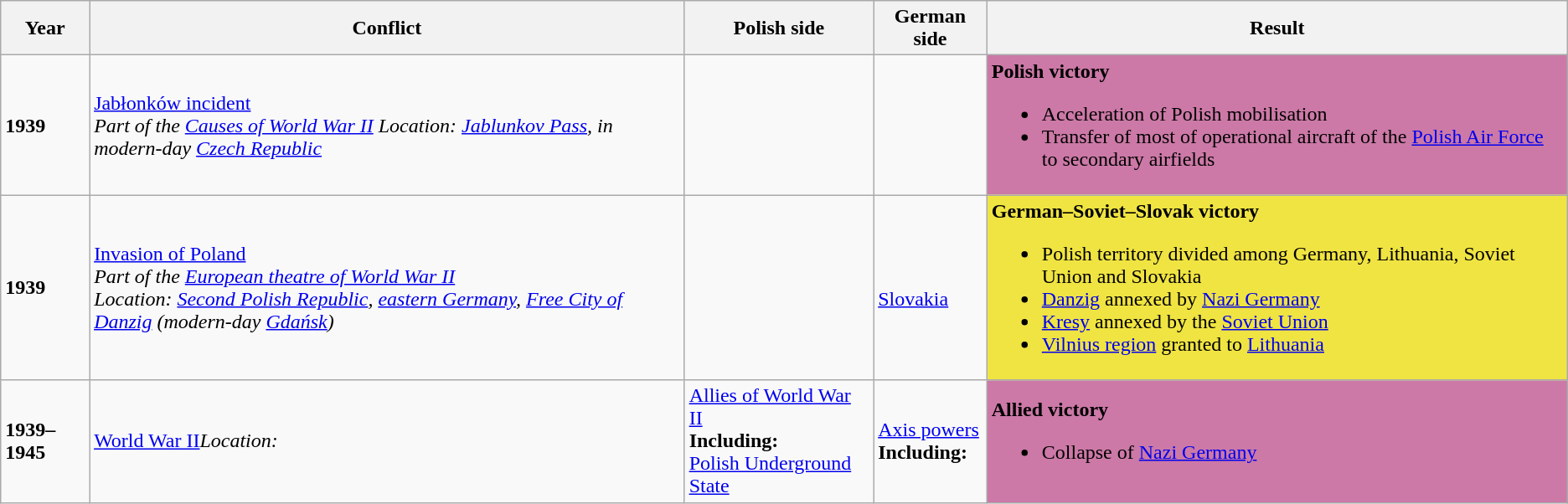<table class="wikitable">
<tr>
<th>Year</th>
<th>Conflict</th>
<th>Polish side</th>
<th>German side</th>
<th>Result</th>
</tr>
<tr>
<td><strong>1939</strong></td>
<td><a href='#'>Jabłonków incident</a><br><em>Part of the <a href='#'>Causes of World War II</a></em>
<em>Location: <a href='#'>Jablunkov Pass</a>, in modern-day <a href='#'>Czech Republic</a></em></td>
<td></td>
<td></td>
<td style="background:#CC79A7"><strong>Polish victory</strong><br><ul><li>Acceleration of Polish mobilisation</li><li>Transfer of most of operational aircraft of the <a href='#'>Polish Air Force</a> to secondary airfields</li></ul></td>
</tr>
<tr>
<td><strong>1939</strong></td>
<td><a href='#'>Invasion of Poland</a><br><em>Part of the <a href='#'>European theatre of World War II</a></em><br><em>Location: <a href='#'>Second Polish Republic</a>, <a href='#'>eastern Germany</a>, <a href='#'>Free City of Danzig</a> (modern-day <a href='#'>Gdańsk</a>)</em></td>
<td></td>
<td><br> <a href='#'>Slovakia</a><br></td>
<td bgcolor="#F0E442"><strong>German–Soviet–Slovak victory</strong><br><ul><li>Polish territory divided among Germany, Lithuania, Soviet Union and Slovakia</li><li><a href='#'>Danzig</a> annexed by <a href='#'>Nazi Germany</a></li><li><a href='#'>Kresy</a> annexed by the <a href='#'>Soviet Union</a></li><li><a href='#'>Vilnius region</a> granted to <a href='#'>Lithuania</a></li></ul></td>
</tr>
<tr>
<td><strong>1939–1945</strong></td>
<td><a href='#'>World War II</a><em>Location:</em></td>
<td><a href='#'>Allies of World War II</a><br><strong>Including:</strong><br> <a href='#'>Polish Underground State</a></td>
<td><a href='#'>Axis powers</a><br><strong>Including:</strong><br></td>
<td style="background:#CC79A7"><strong>Allied victory</strong><br><ul><li>Collapse of <a href='#'>Nazi Germany</a></li></ul></td>
</tr>
</table>
